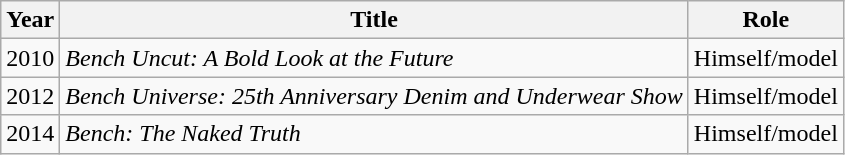<table class="wikitable">
<tr>
<th>Year</th>
<th>Title</th>
<th>Role</th>
</tr>
<tr>
<td>2010</td>
<td><em>Bench Uncut: A Bold Look at the Future</em></td>
<td>Himself/model</td>
</tr>
<tr>
<td>2012</td>
<td><em>Bench Universe: 25th Anniversary Denim and Underwear Show</em></td>
<td>Himself/model</td>
</tr>
<tr>
<td>2014</td>
<td><em>Bench: The Naked Truth</em></td>
<td>Himself/model</td>
</tr>
</table>
